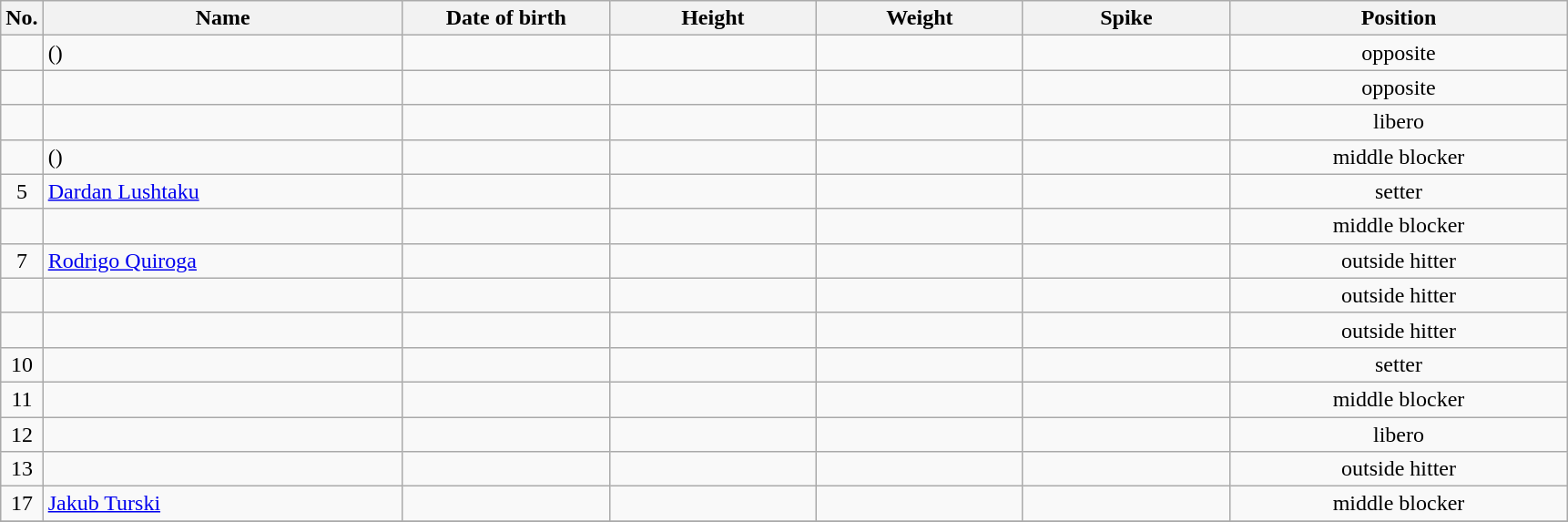<table class="wikitable sortable" style="font-size:100%; text-align:center;">
<tr>
<th>No.</th>
<th style="width:16em">Name</th>
<th style="width:9em">Date of birth</th>
<th style="width:9em">Height</th>
<th style="width:9em">Weight</th>
<th style="width:9em">Spike</th>
<th style="width:15em">Position</th>
</tr>
<tr>
<td></td>
<td align=left>  ()</td>
<td align=right></td>
<td></td>
<td></td>
<td></td>
<td>opposite</td>
</tr>
<tr>
<td></td>
<td align=left> </td>
<td align=right></td>
<td></td>
<td></td>
<td></td>
<td>opposite</td>
</tr>
<tr>
<td></td>
<td align=left> </td>
<td align=right></td>
<td></td>
<td></td>
<td></td>
<td>libero</td>
</tr>
<tr>
<td></td>
<td align=left>  ()</td>
<td align=right></td>
<td></td>
<td></td>
<td></td>
<td>middle blocker</td>
</tr>
<tr>
<td>5</td>
<td align=left> <a href='#'>Dardan Lushtaku</a></td>
<td align=right></td>
<td></td>
<td></td>
<td></td>
<td>setter</td>
</tr>
<tr>
<td></td>
<td align=left> </td>
<td align=right></td>
<td></td>
<td></td>
<td></td>
<td>middle blocker</td>
</tr>
<tr>
<td>7</td>
<td align=left> <a href='#'>Rodrigo Quiroga</a></td>
<td align=right></td>
<td></td>
<td></td>
<td></td>
<td>outside hitter</td>
</tr>
<tr>
<td></td>
<td align=left> </td>
<td align=right></td>
<td></td>
<td></td>
<td></td>
<td>outside hitter</td>
</tr>
<tr>
<td></td>
<td align=left> </td>
<td align=right></td>
<td></td>
<td></td>
<td></td>
<td>outside hitter</td>
</tr>
<tr>
<td>10</td>
<td align=left> </td>
<td align=right></td>
<td></td>
<td></td>
<td></td>
<td>setter</td>
</tr>
<tr>
<td>11</td>
<td align=left> </td>
<td align=right></td>
<td></td>
<td></td>
<td></td>
<td>middle blocker</td>
</tr>
<tr>
<td>12</td>
<td align=left> </td>
<td align=right></td>
<td></td>
<td></td>
<td></td>
<td>libero</td>
</tr>
<tr>
<td>13</td>
<td align=left> </td>
<td align=right></td>
<td></td>
<td></td>
<td></td>
<td>outside hitter</td>
</tr>
<tr>
<td>17</td>
<td align=left> <a href='#'>Jakub Turski</a></td>
<td align=right></td>
<td></td>
<td></td>
<td></td>
<td>middle blocker</td>
</tr>
<tr>
</tr>
</table>
